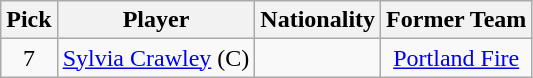<table class="wikitable">
<tr>
<th>Pick</th>
<th>Player</th>
<th>Nationality</th>
<th>Former Team</th>
</tr>
<tr align="center">
<td>7</td>
<td><a href='#'>Sylvia Crawley</a> (C)</td>
<td></td>
<td><a href='#'>Portland Fire</a></td>
</tr>
</table>
